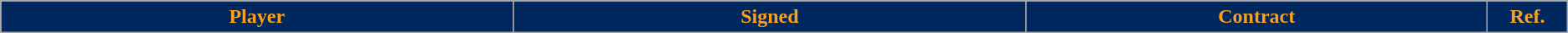<table class="wikitable sortable sortable" style="text-align: center;">
<tr>
<th style="background:#00275e; color:#f9a11c" width="10%">Player</th>
<th style="background:#00275e; color:#f9a11c" width="10%">Signed</th>
<th style="background:#00275e; color:#f9a11c" width="9%">Contract</th>
<th style="background:#00275e; color:#f9a11c" width="1%" class="unsortable">Ref.</th>
</tr>
</table>
